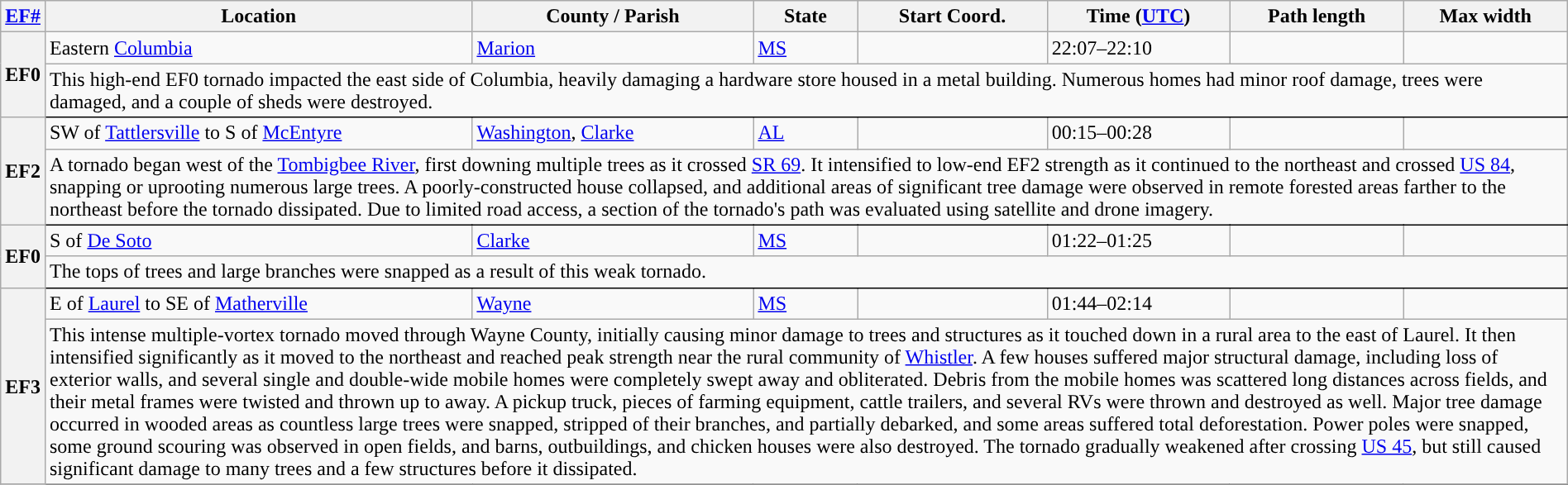<table class="wikitable sortable" style="width:100%;">
<tr>
<th scope="col" width="2%" align="center"><a href='#'>EF#</a></th>
<th scope="col" align="center" class="unsortable">Location</th>
<th scope="col" align="center" class="unsortable">County / Parish</th>
<th scope="col" align="center">State</th>
<th scope="col" align="center">Start Coord.</th>
<th scope="col" align="center">Time (<a href='#'>UTC</a>)</th>
<th scope="col" align="center">Path length</th>
<th scope="col" align="center">Max width</th>
</tr>
<tr>
<th scope="row" rowspan="2" style="background-color:#">EF0</th>
<td>Eastern <a href='#'>Columbia</a></td>
<td><a href='#'>Marion</a></td>
<td><a href='#'>MS</a></td>
<td></td>
<td>22:07–22:10</td>
<td></td>
<td></td>
</tr>
<tr class="expand-child">
<td colspan="8" style=" border-bottom: 1px solid black;">This high-end EF0 tornado impacted the east side of Columbia, heavily damaging a hardware store housed in a metal building. Numerous homes had minor roof damage, trees were damaged, and a couple of sheds were destroyed.</td>
</tr>
<tr>
<th scope="row" rowspan="2" style="background-color:#">EF2</th>
<td>SW of <a href='#'>Tattlersville</a> to S of <a href='#'>McEntyre</a></td>
<td><a href='#'>Washington</a>, <a href='#'>Clarke</a></td>
<td><a href='#'>AL</a></td>
<td></td>
<td>00:15–00:28</td>
<td></td>
<td></td>
</tr>
<tr class="expand-child">
<td colspan="8" style=" border-bottom: 1px solid black;">A tornado began west of the <a href='#'>Tombigbee River</a>, first downing multiple trees as it crossed <a href='#'>SR 69</a>. It intensified to low-end EF2 strength as it continued to the northeast and crossed <a href='#'>US 84</a>, snapping or uprooting numerous large trees. A poorly-constructed house collapsed, and additional areas of significant tree damage were observed in remote forested areas farther to the northeast before the tornado dissipated. Due to limited road access, a section of the tornado's path was evaluated using satellite and drone imagery.</td>
</tr>
<tr>
<th scope="row" rowspan="2" style="background-color:#">EF0</th>
<td>S of <a href='#'>De Soto</a></td>
<td><a href='#'>Clarke</a></td>
<td><a href='#'>MS</a></td>
<td></td>
<td>01:22–01:25</td>
<td></td>
<td></td>
</tr>
<tr class="expand-child">
<td colspan="8" style=" border-bottom: 1px solid black;">The tops of trees and large branches were snapped as a result of this weak tornado.</td>
</tr>
<tr>
<th scope="row" rowspan="2" style="background-color:#">EF3</th>
<td>E of <a href='#'>Laurel</a> to SE of <a href='#'>Matherville</a></td>
<td><a href='#'>Wayne</a></td>
<td><a href='#'>MS</a></td>
<td></td>
<td>01:44–02:14</td>
<td></td>
<td></td>
</tr>
<tr class="expand-child">
<td colspan="8" style="border-bottom: 1px solid black;">This intense multiple-vortex tornado moved through Wayne County, initially causing minor damage to trees and structures as it touched down in a rural area to the east of Laurel. It then intensified significantly as it moved to the northeast and reached peak strength near the rural community of <a href='#'>Whistler</a>. A few houses suffered major structural damage, including loss of exterior walls, and several single and double-wide mobile homes were completely swept away and obliterated. Debris from the mobile homes was scattered long distances across fields, and their metal frames were twisted and thrown up to  away. A pickup truck, pieces of farming equipment, cattle trailers, and several RVs were thrown and destroyed as well. Major tree damage occurred in wooded areas as countless large trees were snapped, stripped of their branches, and partially debarked, and some areas suffered total deforestation. Power poles were snapped, some ground scouring was observed in open fields, and barns, outbuildings, and chicken houses were also destroyed. The tornado gradually weakened after crossing <a href='#'>US 45</a>, but still caused significant damage to many trees and a few structures before it dissipated.</td>
</tr>
<tr>
</tr>
</table>
